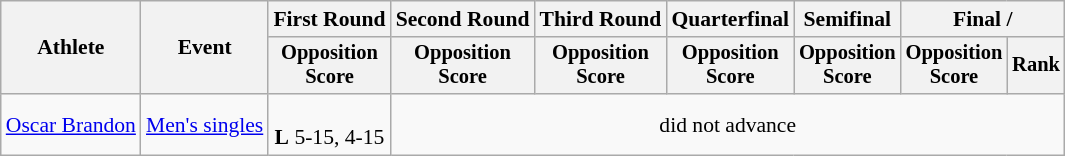<table class=wikitable style="font-size:90%">
<tr>
<th rowspan="2">Athlete</th>
<th rowspan="2">Event</th>
<th>First Round</th>
<th>Second Round</th>
<th>Third Round</th>
<th>Quarterfinal</th>
<th>Semifinal</th>
<th colspan=2>Final / </th>
</tr>
<tr style="font-size:95%">
<th>Opposition<br>Score</th>
<th>Opposition<br>Score</th>
<th>Opposition<br>Score</th>
<th>Opposition<br>Score</th>
<th>Opposition<br>Score</th>
<th>Opposition<br>Score</th>
<th>Rank</th>
</tr>
<tr align=center>
<td align=left><a href='#'>Oscar Brandon</a></td>
<td align=left><a href='#'>Men's singles</a></td>
<td><br><strong>L</strong> 5-15, 4-15</td>
<td colspan=6>did not advance</td>
</tr>
</table>
